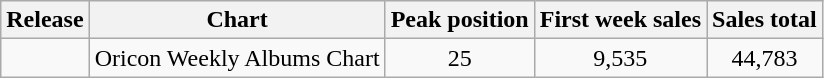<table class="wikitable">
<tr>
<th>Release</th>
<th>Chart</th>
<th>Peak position</th>
<th>First week sales</th>
<th>Sales total</th>
</tr>
<tr>
<td></td>
<td>Oricon Weekly Albums Chart</td>
<td align="center">25</td>
<td align="center">9,535</td>
<td align="center">44,783</td>
</tr>
</table>
